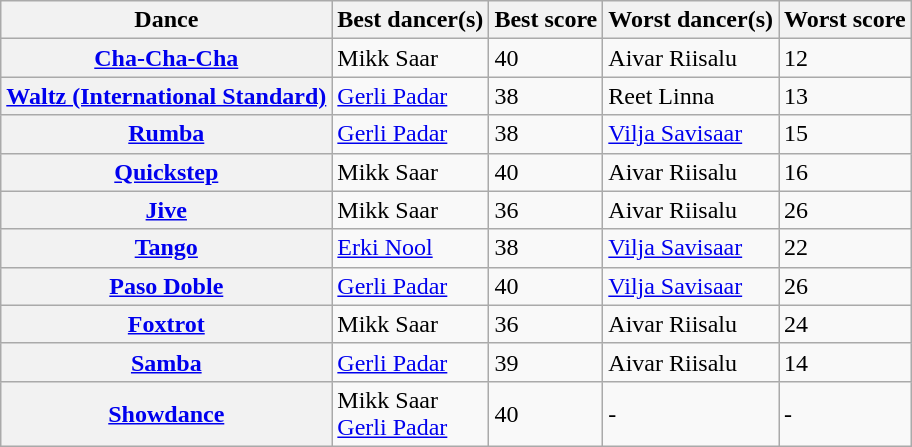<table class="wikitable sortable">
<tr>
<th>Dance</th>
<th>Best dancer(s)</th>
<th>Best score</th>
<th>Worst dancer(s)</th>
<th>Worst score</th>
</tr>
<tr>
<th><a href='#'>Cha-Cha-Cha</a></th>
<td>Mikk Saar</td>
<td>40</td>
<td>Aivar Riisalu</td>
<td>12</td>
</tr>
<tr>
<th><a href='#'>Waltz (International Standard)</a></th>
<td><a href='#'>Gerli Padar</a></td>
<td>38</td>
<td>Reet Linna</td>
<td>13</td>
</tr>
<tr>
<th><a href='#'>Rumba</a></th>
<td><a href='#'>Gerli Padar</a></td>
<td>38</td>
<td><a href='#'>Vilja Savisaar</a></td>
<td>15</td>
</tr>
<tr>
<th><a href='#'>Quickstep</a></th>
<td>Mikk Saar</td>
<td>40</td>
<td>Aivar Riisalu</td>
<td>16</td>
</tr>
<tr>
<th><a href='#'>Jive</a></th>
<td>Mikk Saar</td>
<td>36</td>
<td>Aivar Riisalu</td>
<td>26</td>
</tr>
<tr>
<th><a href='#'>Tango</a></th>
<td><a href='#'>Erki Nool</a></td>
<td>38</td>
<td><a href='#'>Vilja Savisaar</a></td>
<td>22</td>
</tr>
<tr>
<th><a href='#'>Paso Doble</a></th>
<td><a href='#'>Gerli Padar</a></td>
<td>40</td>
<td><a href='#'>Vilja Savisaar</a></td>
<td>26</td>
</tr>
<tr>
<th><a href='#'>Foxtrot</a></th>
<td>Mikk Saar</td>
<td>36</td>
<td>Aivar Riisalu</td>
<td>24</td>
</tr>
<tr>
<th><a href='#'>Samba</a></th>
<td><a href='#'>Gerli Padar</a></td>
<td>39</td>
<td>Aivar Riisalu</td>
<td>14</td>
</tr>
<tr>
<th><a href='#'>Showdance</a></th>
<td>Mikk Saar<br><a href='#'>Gerli Padar</a></td>
<td>40</td>
<td>-</td>
<td>-</td>
</tr>
</table>
